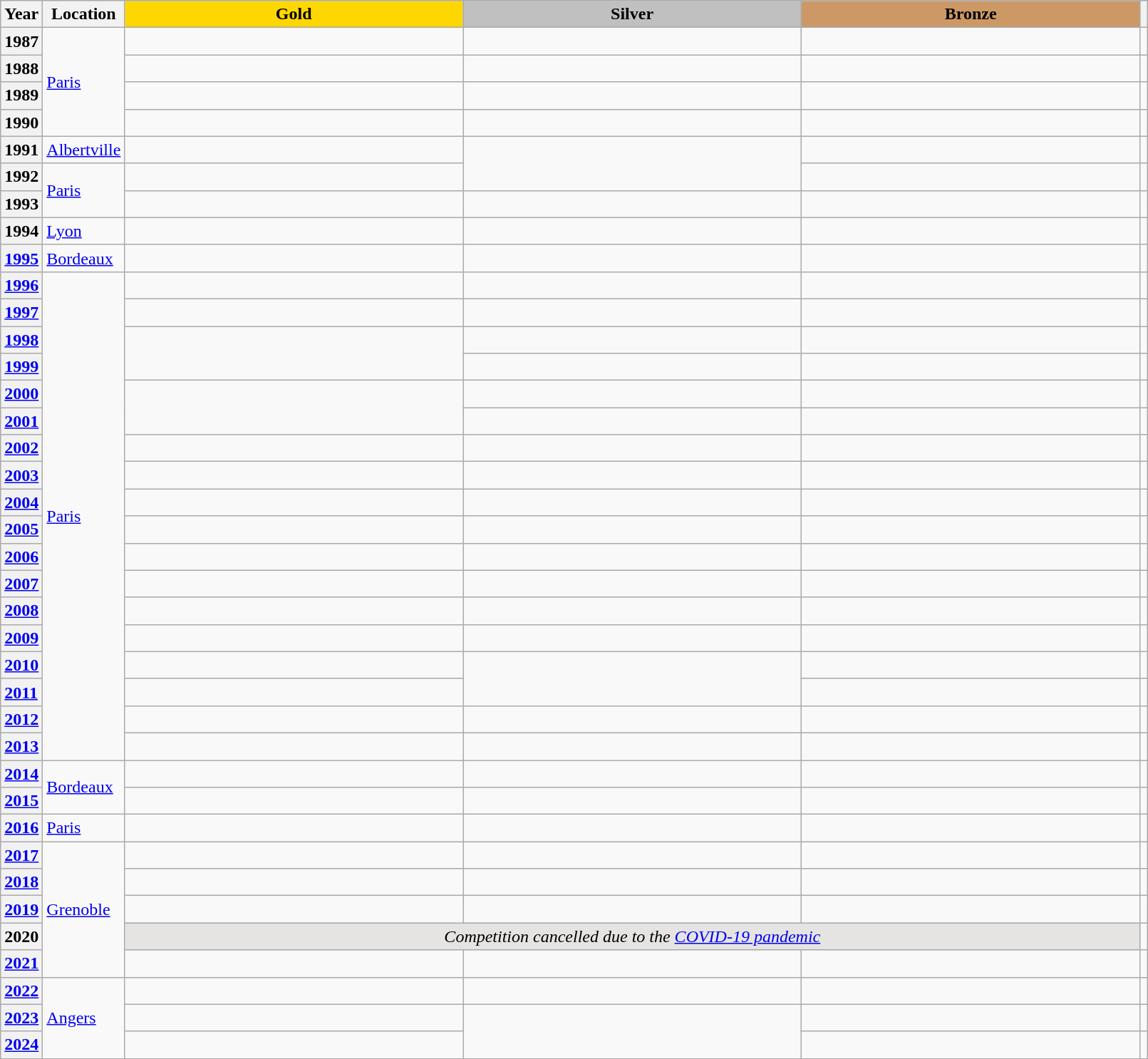<table class="wikitable unsortable" style="text-align:left; width:85%">
<tr>
<th scope="col" style="text-align:center">Year</th>
<th scope="col" style="text-align:center">Location</th>
<th scope="col" style="text-align:center; width:30%; background:gold">Gold</th>
<th scope="col" style="text-align:center; width:30%; background:silver">Silver</th>
<th scope="col" style="text-align:center; width:30%; background:#c96">Bronze</th>
<th scope="col" style="text-align:center"></th>
</tr>
<tr>
<th scope="row" style="text-align:left">1987</th>
<td rowspan="4"><a href='#'>Paris</a></td>
<td></td>
<td></td>
<td></td>
<td></td>
</tr>
<tr>
<th scope="row" style="text-align:left">1988</th>
<td></td>
<td></td>
<td></td>
<td></td>
</tr>
<tr>
<th scope="row" style="text-align:left">1989</th>
<td></td>
<td></td>
<td></td>
<td></td>
</tr>
<tr>
<th scope="row" style="text-align:left">1990</th>
<td></td>
<td></td>
<td></td>
<td></td>
</tr>
<tr>
<th scope="row" style="text-align:left">1991</th>
<td><a href='#'>Albertville</a></td>
<td></td>
<td rowspan="2"></td>
<td></td>
<td></td>
</tr>
<tr>
<th scope="row" style="text-align:left">1992</th>
<td rowspan="2"><a href='#'>Paris</a></td>
<td></td>
<td></td>
<td></td>
</tr>
<tr>
<th scope="row" style="text-align:left">1993</th>
<td></td>
<td></td>
<td></td>
<td></td>
</tr>
<tr>
<th scope="row" style="text-align:left">1994</th>
<td><a href='#'>Lyon</a></td>
<td></td>
<td></td>
<td></td>
<td></td>
</tr>
<tr>
<th scope="row" style="text-align:left"><a href='#'>1995</a></th>
<td><a href='#'>Bordeaux</a></td>
<td></td>
<td></td>
<td></td>
<td></td>
</tr>
<tr>
<th scope="row" style="text-align:left"><a href='#'>1996</a></th>
<td rowspan="18"><a href='#'>Paris</a></td>
<td></td>
<td></td>
<td></td>
<td></td>
</tr>
<tr>
<th scope="row" style="text-align:left"><a href='#'>1997</a></th>
<td></td>
<td></td>
<td></td>
<td></td>
</tr>
<tr>
<th scope="row" style="text-align:left"><a href='#'>1998</a></th>
<td rowspan="2"></td>
<td></td>
<td></td>
<td></td>
</tr>
<tr>
<th scope="row" style="text-align:left"><a href='#'>1999</a></th>
<td></td>
<td></td>
<td></td>
</tr>
<tr>
<th scope="row" style="text-align:left"><a href='#'>2000</a></th>
<td rowspan="2"></td>
<td></td>
<td></td>
<td></td>
</tr>
<tr>
<th scope="row" style="text-align:left"><a href='#'>2001</a></th>
<td></td>
<td></td>
<td></td>
</tr>
<tr>
<th scope="row" style="text-align:left"><a href='#'>2002</a></th>
<td></td>
<td></td>
<td></td>
<td></td>
</tr>
<tr>
<th scope="row" style="text-align:left"><a href='#'>2003</a></th>
<td></td>
<td></td>
<td></td>
<td></td>
</tr>
<tr>
<th scope="row" style="text-align:left"><a href='#'>2004</a></th>
<td></td>
<td></td>
<td></td>
<td></td>
</tr>
<tr>
<th scope="row" style="text-align:left"><a href='#'>2005</a></th>
<td></td>
<td></td>
<td></td>
<td></td>
</tr>
<tr>
<th scope="row" style="text-align:left"><a href='#'>2006</a></th>
<td></td>
<td></td>
<td></td>
<td></td>
</tr>
<tr>
<th scope="row" style="text-align:left"><a href='#'>2007</a></th>
<td></td>
<td></td>
<td></td>
<td></td>
</tr>
<tr>
<th scope="row" style="text-align:left"><a href='#'>2008</a></th>
<td></td>
<td></td>
<td></td>
<td></td>
</tr>
<tr>
<th scope="row" style="text-align:left"><a href='#'>2009</a></th>
<td></td>
<td></td>
<td></td>
<td></td>
</tr>
<tr>
<th scope="row" style="text-align:left"><a href='#'>2010</a></th>
<td></td>
<td rowspan="2"></td>
<td></td>
<td></td>
</tr>
<tr>
<th scope="row" style="text-align:left"><a href='#'>2011</a></th>
<td></td>
<td></td>
<td></td>
</tr>
<tr>
<th scope="row" style="text-align:left"><a href='#'>2012</a></th>
<td></td>
<td></td>
<td></td>
<td></td>
</tr>
<tr>
<th scope="row" style="text-align:left"><a href='#'>2013</a></th>
<td></td>
<td></td>
<td></td>
<td></td>
</tr>
<tr>
<th scope="row" style="text-align:left"><a href='#'>2014</a></th>
<td rowspan="2"><a href='#'>Bordeaux</a></td>
<td></td>
<td></td>
<td></td>
<td></td>
</tr>
<tr>
<th scope="row" style="text-align:left"><a href='#'>2015</a></th>
<td></td>
<td></td>
<td></td>
<td></td>
</tr>
<tr>
<th scope="row" style="text-align:left"><a href='#'>2016</a></th>
<td><a href='#'>Paris</a></td>
<td></td>
<td></td>
<td></td>
<td></td>
</tr>
<tr>
<th scope="row" style="text-align:left"><a href='#'>2017</a></th>
<td rowspan="5"><a href='#'>Grenoble</a></td>
<td></td>
<td></td>
<td></td>
<td></td>
</tr>
<tr>
<th scope="row" style="text-align:left"><a href='#'>2018</a></th>
<td></td>
<td></td>
<td></td>
<td></td>
</tr>
<tr>
<th scope="row" style="text-align:left"><a href='#'>2019</a></th>
<td></td>
<td></td>
<td></td>
<td></td>
</tr>
<tr>
<th scope="row" style="text-align:left">2020</th>
<td colspan="3" bgcolor="e5e4e2" align="center"><em>Competition cancelled due to the <a href='#'>COVID-19 pandemic</a></em></td>
<td></td>
</tr>
<tr>
<th scope="row" style="text-align:left"><a href='#'>2021</a></th>
<td></td>
<td></td>
<td></td>
<td></td>
</tr>
<tr>
<th scope="row" style="text-align:left"><a href='#'>2022</a></th>
<td rowspan="3"><a href='#'>Angers</a></td>
<td></td>
<td></td>
<td></td>
<td></td>
</tr>
<tr>
<th scope="row" style="text-align:left"><a href='#'>2023</a></th>
<td></td>
<td rowspan="2"></td>
<td></td>
<td></td>
</tr>
<tr>
<th scope="row" style="text-align:left"><a href='#'>2024</a></th>
<td></td>
<td></td>
<td></td>
</tr>
</table>
